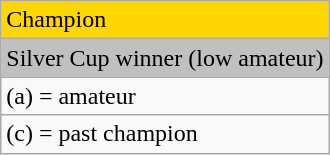<table class="wikitable">
<tr style="background:gold">
<td>Champion</td>
</tr>
<tr style="background:silver">
<td>Silver Cup winner (low amateur)</td>
</tr>
<tr>
<td>(a) = amateur</td>
</tr>
<tr>
<td>(c) = past champion</td>
</tr>
</table>
